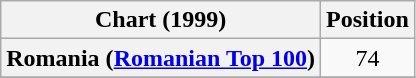<table class="wikitable plainrowheaders" style="text-align:center">
<tr>
<th>Chart (1999)</th>
<th>Position</th>
</tr>
<tr>
<th scope="row">Romania (<a href='#'>Romanian Top 100</a>)</th>
<td>74</td>
</tr>
<tr>
</tr>
</table>
